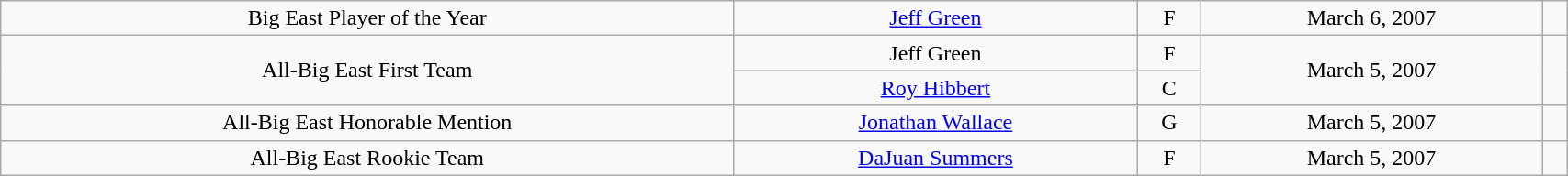<table class="wikitable" style="width: 90%;text-align: center;">
<tr align="center">
<td rowspan="1">Big East Player of the Year</td>
<td><a href='#'>Jeff Green</a></td>
<td>F</td>
<td>March 6, 2007</td>
<td></td>
</tr>
<tr align="center">
<td rowspan="2">All-Big East First Team</td>
<td>Jeff Green</td>
<td>F</td>
<td rowspan="2">March 5, 2007</td>
<td rowspan="2"></td>
</tr>
<tr align="center">
<td><a href='#'>Roy Hibbert</a></td>
<td>C</td>
</tr>
<tr align="center">
<td rowspan="1">All-Big East Honorable Mention</td>
<td><a href='#'>Jonathan Wallace</a></td>
<td>G</td>
<td>March 5, 2007</td>
<td></td>
</tr>
<tr align="center">
<td rowspan="1">All-Big East Rookie Team</td>
<td><a href='#'>DaJuan Summers</a></td>
<td>F</td>
<td>March 5, 2007</td>
<td></td>
</tr>
</table>
